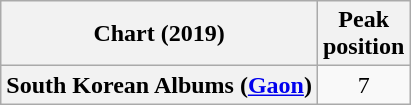<table class="wikitable plainrowheaders" style="text-align:center">
<tr>
<th scope="col">Chart (2019)</th>
<th scope="col">Peak<br>position</th>
</tr>
<tr>
<th scope="row">South Korean Albums (<a href='#'>Gaon</a>)</th>
<td>7</td>
</tr>
</table>
